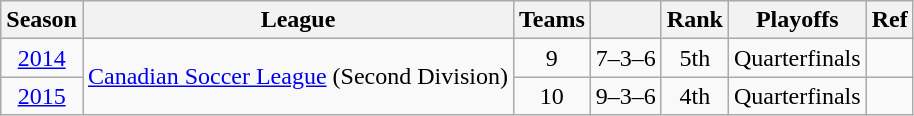<table class="wikitable" style="text-align: center;">
<tr>
<th>Season</th>
<th>League</th>
<th>Teams</th>
<th></th>
<th>Rank</th>
<th>Playoffs</th>
<th>Ref</th>
</tr>
<tr>
<td><a href='#'>2014</a></td>
<td rowspan="2"><a href='#'>Canadian Soccer League</a> (Second Division)</td>
<td>9</td>
<td>7–3–6</td>
<td>5th</td>
<td>Quarterfinals</td>
<td></td>
</tr>
<tr>
<td><a href='#'>2015</a></td>
<td>10</td>
<td>9–3–6</td>
<td>4th</td>
<td>Quarterfinals</td>
<td></td>
</tr>
</table>
